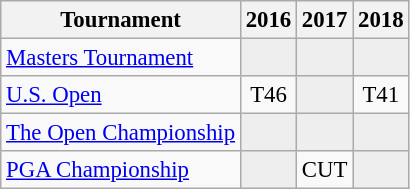<table class="wikitable" style="font-size:95%;text-align:center;">
<tr>
<th>Tournament</th>
<th>2016</th>
<th>2017</th>
<th>2018</th>
</tr>
<tr>
<td align=left><a href='#'>Masters Tournament</a></td>
<td style="background:#eeeeee;"></td>
<td style="background:#eeeeee;"></td>
<td style="background:#eeeeee;"></td>
</tr>
<tr>
<td align=left><a href='#'>U.S. Open</a></td>
<td>T46</td>
<td style="background:#eeeeee;"></td>
<td>T41</td>
</tr>
<tr>
<td align=left><a href='#'>The Open Championship</a></td>
<td style="background:#eeeeee;"></td>
<td style="background:#eeeeee;"></td>
<td style="background:#eeeeee;"></td>
</tr>
<tr>
<td align=left><a href='#'>PGA Championship</a></td>
<td style="background:#eeeeee;"></td>
<td>CUT</td>
<td style="background:#eeeeee;"></td>
</tr>
</table>
